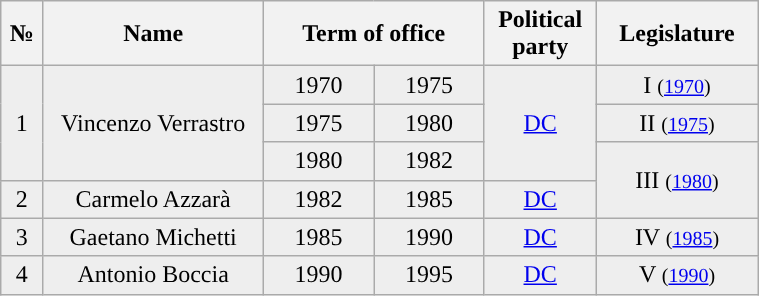<table class="wikitable" style="text-align:center; width:40%; border:1px #AAAAFF solid">
<tr>
<th width=2%>№</th>
<th width=20%>Name</th>
<th width=20% colspan=2>Term of office</th>
<th width=5%>Political party</th>
<th width=10%>Legislature</th>
</tr>
<tr bgcolor=#EEEEEE>
<td rowspan=3 style="background:">1</td>
<td rowspan=3>Vincenzo Verrastro</td>
<td>1970</td>
<td>1975</td>
<td rowspan=3><a href='#'>DC</a></td>
<td bgcolor=#EEEEEE>I <small>(<a href='#'>1970</a>)</small></td>
</tr>
<tr bgcolor=#EEEEEE>
<td>1975</td>
<td>1980</td>
<td bgcolor=#EEEEEE>II <small>(<a href='#'>1975</a>)</small></td>
</tr>
<tr bgcolor=#EEEEEE>
<td>1980</td>
<td>1982</td>
<td rowspan=2 bgcolor=#EEEEEE>III <small>(<a href='#'>1980</a>)</small></td>
</tr>
<tr bgcolor=#EEEEEE>
<td style="background:">2</td>
<td>Carmelo Azzarà</td>
<td>1982</td>
<td>1985</td>
<td><a href='#'>DC</a></td>
</tr>
<tr bgcolor=#EEEEEE>
<td style="background:">3</td>
<td>Gaetano Michetti</td>
<td>1985</td>
<td>1990</td>
<td><a href='#'>DC</a></td>
<td bgcolor=#EEEEEE>IV <small>(<a href='#'>1985</a>)</small></td>
</tr>
<tr bgcolor=#EEEEEE>
<td style="background:">4</td>
<td>Antonio Boccia</td>
<td>1990</td>
<td>1995</td>
<td><a href='#'>DC</a></td>
<td bgcolor=#EEEEEE>V <small>(<a href='#'>1990</a>)</small></td>
</tr>
</table>
